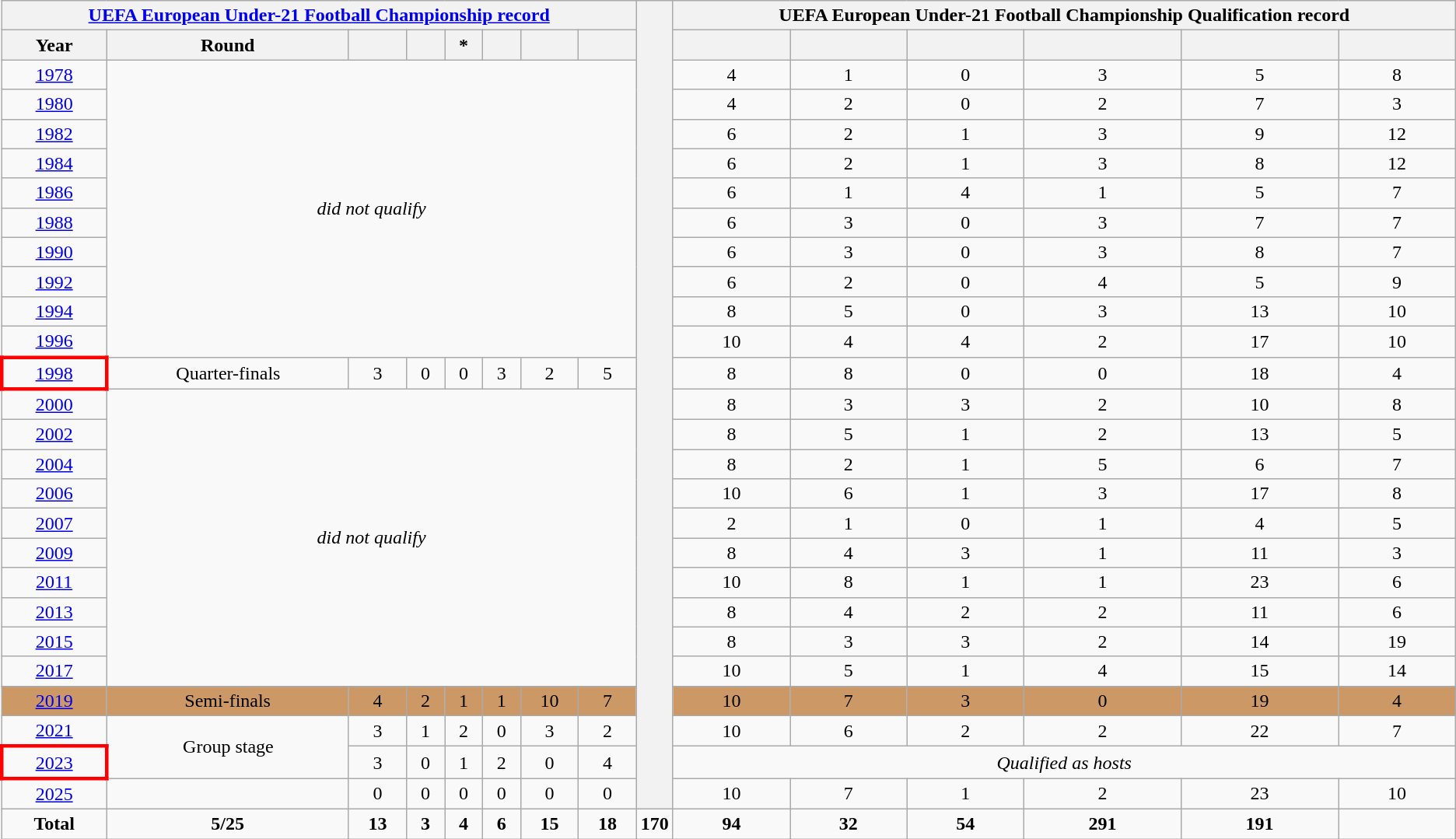<table class="wikitable" style="text-align: center;">
<tr>
<th colspan=8><a href='#'>UEFA European Under-21 Football Championship record</a></th>
<th width=1% rowspan=28></th>
<th colspan=6>UEFA European Under-21 Football Championship Qualification record</th>
</tr>
<tr>
<th>Year</th>
<th>Round</th>
<th></th>
<th></th>
<th>*</th>
<th></th>
<th></th>
<th></th>
<th></th>
<th></th>
<th></th>
<th></th>
<th></th>
<th></th>
</tr>
<tr>
<td><a href='#'>1978</a></td>
<td colspan=7 rowspan=10><em>did not qualify</em></td>
<td>4</td>
<td>1</td>
<td>0</td>
<td>3</td>
<td>5</td>
<td>8</td>
</tr>
<tr>
<td><a href='#'>1980</a></td>
<td>4</td>
<td>2</td>
<td>0</td>
<td>2</td>
<td>7</td>
<td>3</td>
</tr>
<tr>
<td><a href='#'>1982</a></td>
<td>6</td>
<td>2</td>
<td>1</td>
<td>3</td>
<td>9</td>
<td>12</td>
</tr>
<tr>
<td><a href='#'>1984</a></td>
<td>6</td>
<td>2</td>
<td>1</td>
<td>3</td>
<td>8</td>
<td>12</td>
</tr>
<tr>
<td><a href='#'>1986</a></td>
<td>6</td>
<td>1</td>
<td>4</td>
<td>1</td>
<td>5</td>
<td>7</td>
</tr>
<tr>
<td><a href='#'>1988</a></td>
<td>6</td>
<td>3</td>
<td>0</td>
<td>3</td>
<td>7</td>
<td>7</td>
</tr>
<tr>
<td><a href='#'>1990</a></td>
<td>6</td>
<td>3</td>
<td>0</td>
<td>3</td>
<td>8</td>
<td>7</td>
</tr>
<tr>
<td><a href='#'>1992</a></td>
<td>6</td>
<td>2</td>
<td>0</td>
<td>4</td>
<td>5</td>
<td>9</td>
</tr>
<tr>
<td> <a href='#'>1994</a></td>
<td>8</td>
<td>5</td>
<td>0</td>
<td>3</td>
<td>13</td>
<td>10</td>
</tr>
<tr>
<td> <a href='#'>1996</a></td>
<td>10</td>
<td>4</td>
<td>4</td>
<td>2</td>
<td>17</td>
<td>10</td>
</tr>
<tr>
<td style="border: 3px solid red"> <a href='#'>1998</a></td>
<td>Quarter-finals</td>
<td>3</td>
<td>0</td>
<td>0</td>
<td>3</td>
<td>2</td>
<td>5</td>
<td>8</td>
<td>8</td>
<td>0</td>
<td>0</td>
<td>18</td>
<td>4</td>
</tr>
<tr>
<td> <a href='#'>2000</a></td>
<td colspan=7 rowspan=10><em>did not qualify</em></td>
<td>8</td>
<td>3</td>
<td>3</td>
<td>2</td>
<td>10</td>
<td>8</td>
</tr>
<tr>
<td> <a href='#'>2002</a></td>
<td>8</td>
<td>5</td>
<td>1</td>
<td>2</td>
<td>13</td>
<td>5</td>
</tr>
<tr>
<td> <a href='#'>2004</a></td>
<td>8</td>
<td>2</td>
<td>1</td>
<td>5</td>
<td>6</td>
<td>7</td>
</tr>
<tr>
<td> <a href='#'>2006</a></td>
<td>10</td>
<td>6</td>
<td>1</td>
<td>3</td>
<td>17</td>
<td>8</td>
</tr>
<tr>
<td> <a href='#'>2007</a></td>
<td>2</td>
<td>1</td>
<td>0</td>
<td>1</td>
<td>4</td>
<td>5</td>
</tr>
<tr>
<td> <a href='#'>2009</a></td>
<td>8</td>
<td>4</td>
<td>3</td>
<td>1</td>
<td>11</td>
<td>3</td>
</tr>
<tr>
<td> <a href='#'>2011</a></td>
<td>10</td>
<td>8</td>
<td>1</td>
<td>1</td>
<td>23</td>
<td>6</td>
</tr>
<tr>
<td> <a href='#'>2013</a></td>
<td>8</td>
<td>4</td>
<td>2</td>
<td>2</td>
<td>11</td>
<td>6</td>
</tr>
<tr>
<td> <a href='#'>2015</a></td>
<td>8</td>
<td>3</td>
<td>3</td>
<td>2</td>
<td>14</td>
<td>19</td>
</tr>
<tr>
<td> <a href='#'>2017</a></td>
<td>10</td>
<td>5</td>
<td>1</td>
<td>4</td>
<td>15</td>
<td>14</td>
</tr>
<tr>
</tr>
<tr bgcolor="#cc9966">
<td>  <a href='#'>2019</a></td>
<td rowspan="1">Semi-finals</td>
<td>4</td>
<td>2</td>
<td>1</td>
<td>1</td>
<td>10</td>
<td>7</td>
<td>10</td>
<td>7</td>
<td>3</td>
<td>0</td>
<td>19</td>
<td>4</td>
</tr>
<tr>
<td>  <a href='#'>2021</a></td>
<td rowspan="2">Group stage</td>
<td>3</td>
<td>1</td>
<td>2</td>
<td>0</td>
<td>3</td>
<td>2</td>
<td>10</td>
<td>6</td>
<td>2</td>
<td>2</td>
<td>22</td>
<td>7</td>
</tr>
<tr>
<td style="border: 3px solid red">  <a href='#'>2023</a></td>
<td>3</td>
<td>0</td>
<td>1</td>
<td>2</td>
<td>0</td>
<td>4</td>
<td colspan=6><em>Qualified as hosts</em></td>
</tr>
<tr>
<td> <a href='#'>2025</a></td>
<td rowspan="1"></td>
<td>0</td>
<td>0</td>
<td>0</td>
<td>0</td>
<td>0</td>
<td>0</td>
<td>10</td>
<td>7</td>
<td>1</td>
<td>2</td>
<td>23</td>
<td>10</td>
</tr>
<tr>
<td><strong>Total</strong></td>
<td><strong>5/25</strong></td>
<td><strong>13</strong></td>
<td><strong>3</strong></td>
<td><strong>4</strong></td>
<td><strong>6</strong></td>
<td><strong>15</strong></td>
<td><strong>18</strong></td>
<td><strong>170</strong></td>
<td><strong>94</strong></td>
<td><strong>32</strong></td>
<td><strong>54</strong></td>
<td><strong>291</strong></td>
<td><strong>191</strong></td>
</tr>
</table>
